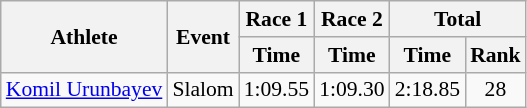<table class="wikitable" style="font-size:90%">
<tr>
<th rowspan="2">Athlete</th>
<th rowspan="2">Event</th>
<th>Race 1</th>
<th>Race 2</th>
<th colspan="2">Total</th>
</tr>
<tr>
<th>Time</th>
<th>Time</th>
<th>Time</th>
<th>Rank</th>
</tr>
<tr>
<td><a href='#'>Komil Urunbayev</a></td>
<td>Slalom</td>
<td align="center">1:09.55</td>
<td align="center">1:09.30</td>
<td align="center">2:18.85</td>
<td align="center">28</td>
</tr>
</table>
